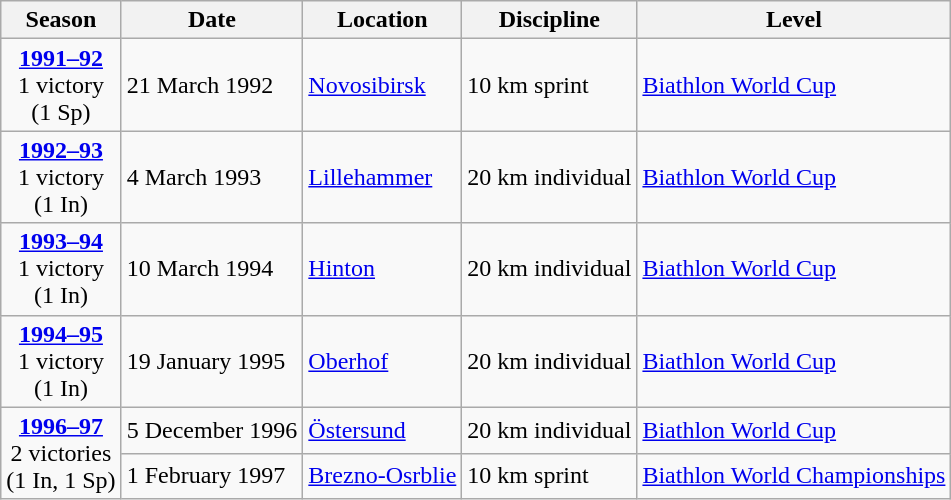<table class="wikitable">
<tr>
<th>Season</th>
<th>Date</th>
<th>Location</th>
<th>Discipline</th>
<th>Level</th>
</tr>
<tr>
<td rowspan="1" style="text-align:center;"><strong><a href='#'>1991–92</a></strong> <br> 1 victory <br> (1 Sp)</td>
<td>21 March 1992</td>
<td> <a href='#'>Novosibirsk</a></td>
<td>10 km sprint</td>
<td><a href='#'>Biathlon World Cup</a></td>
</tr>
<tr>
<td rowspan="1" style="text-align:center;"><strong><a href='#'>1992–93</a></strong> <br> 1 victory <br> (1 In)</td>
<td>4 March 1993</td>
<td> <a href='#'>Lillehammer</a></td>
<td>20 km individual</td>
<td><a href='#'>Biathlon World Cup</a></td>
</tr>
<tr>
<td rowspan="1" style="text-align:center;"><strong><a href='#'>1993–94</a></strong> <br> 1 victory <br> (1 In)</td>
<td>10 March 1994</td>
<td> <a href='#'>Hinton</a></td>
<td>20 km individual</td>
<td><a href='#'>Biathlon World Cup</a></td>
</tr>
<tr>
<td rowspan="1" style="text-align:center;"><strong><a href='#'>1994–95</a></strong> <br> 1 victory <br> (1 In)</td>
<td>19 January 1995</td>
<td> <a href='#'>Oberhof</a></td>
<td>20 km individual</td>
<td><a href='#'>Biathlon World Cup</a></td>
</tr>
<tr>
<td rowspan="2" style="text-align:center;"><strong><a href='#'>1996–97</a></strong> <br> 2 victories <br> (1 In, 1 Sp)</td>
<td>5 December 1996</td>
<td> <a href='#'>Östersund</a></td>
<td>20 km individual</td>
<td><a href='#'>Biathlon World Cup</a></td>
</tr>
<tr>
<td>1 February 1997</td>
<td> <a href='#'>Brezno-Osrblie</a></td>
<td>10 km sprint</td>
<td><a href='#'>Biathlon World Championships</a></td>
</tr>
</table>
